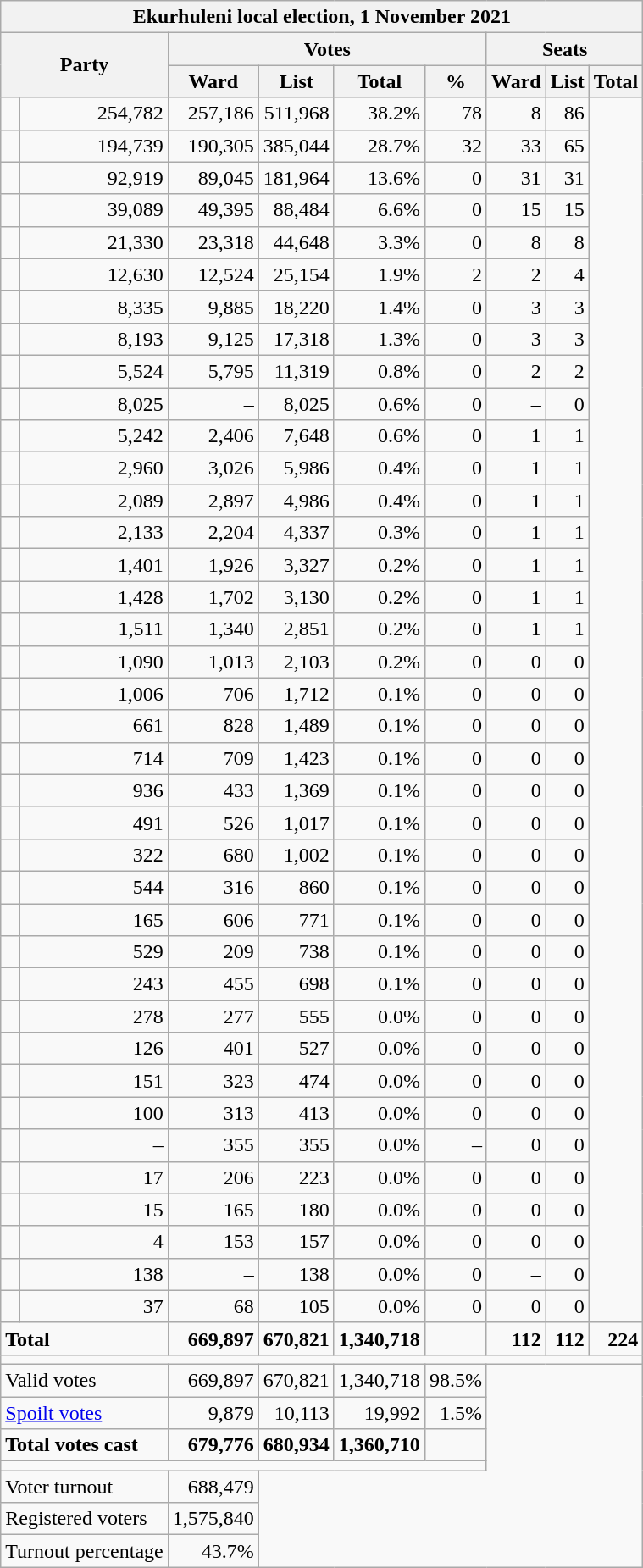<table class=wikitable style="text-align:right">
<tr>
<th colspan="9" align="center">Ekurhuleni local election, 1 November 2021</th>
</tr>
<tr>
<th rowspan="2" colspan="2">Party</th>
<th colspan="4" align="center">Votes</th>
<th colspan="3" align="center">Seats</th>
</tr>
<tr>
<th>Ward</th>
<th>List</th>
<th>Total</th>
<th>%</th>
<th>Ward</th>
<th>List</th>
<th>Total</th>
</tr>
<tr>
<td></td>
<td>254,782</td>
<td>257,186</td>
<td>511,968</td>
<td>38.2%</td>
<td>78</td>
<td>8</td>
<td>86</td>
</tr>
<tr>
<td></td>
<td>194,739</td>
<td>190,305</td>
<td>385,044</td>
<td>28.7%</td>
<td>32</td>
<td>33</td>
<td>65</td>
</tr>
<tr>
<td></td>
<td>92,919</td>
<td>89,045</td>
<td>181,964</td>
<td>13.6%</td>
<td>0</td>
<td>31</td>
<td>31</td>
</tr>
<tr>
<td></td>
<td>39,089</td>
<td>49,395</td>
<td>88,484</td>
<td>6.6%</td>
<td>0</td>
<td>15</td>
<td>15</td>
</tr>
<tr>
<td></td>
<td>21,330</td>
<td>23,318</td>
<td>44,648</td>
<td>3.3%</td>
<td>0</td>
<td>8</td>
<td>8</td>
</tr>
<tr>
<td></td>
<td>12,630</td>
<td>12,524</td>
<td>25,154</td>
<td>1.9%</td>
<td>2</td>
<td>2</td>
<td>4</td>
</tr>
<tr>
<td></td>
<td>8,335</td>
<td>9,885</td>
<td>18,220</td>
<td>1.4%</td>
<td>0</td>
<td>3</td>
<td>3</td>
</tr>
<tr>
<td></td>
<td>8,193</td>
<td>9,125</td>
<td>17,318</td>
<td>1.3%</td>
<td>0</td>
<td>3</td>
<td>3</td>
</tr>
<tr>
<td></td>
<td>5,524</td>
<td>5,795</td>
<td>11,319</td>
<td>0.8%</td>
<td>0</td>
<td>2</td>
<td>2</td>
</tr>
<tr>
<td></td>
<td>8,025</td>
<td>–</td>
<td>8,025</td>
<td>0.6%</td>
<td>0</td>
<td>–</td>
<td>0</td>
</tr>
<tr>
<td></td>
<td>5,242</td>
<td>2,406</td>
<td>7,648</td>
<td>0.6%</td>
<td>0</td>
<td>1</td>
<td>1</td>
</tr>
<tr>
<td></td>
<td>2,960</td>
<td>3,026</td>
<td>5,986</td>
<td>0.4%</td>
<td>0</td>
<td>1</td>
<td>1</td>
</tr>
<tr>
<td></td>
<td>2,089</td>
<td>2,897</td>
<td>4,986</td>
<td>0.4%</td>
<td>0</td>
<td>1</td>
<td>1</td>
</tr>
<tr>
<td></td>
<td>2,133</td>
<td>2,204</td>
<td>4,337</td>
<td>0.3%</td>
<td>0</td>
<td>1</td>
<td>1</td>
</tr>
<tr>
<td></td>
<td>1,401</td>
<td>1,926</td>
<td>3,327</td>
<td>0.2%</td>
<td>0</td>
<td>1</td>
<td>1</td>
</tr>
<tr>
<td></td>
<td>1,428</td>
<td>1,702</td>
<td>3,130</td>
<td>0.2%</td>
<td>0</td>
<td>1</td>
<td>1</td>
</tr>
<tr>
<td></td>
<td>1,511</td>
<td>1,340</td>
<td>2,851</td>
<td>0.2%</td>
<td>0</td>
<td>1</td>
<td>1</td>
</tr>
<tr>
<td></td>
<td>1,090</td>
<td>1,013</td>
<td>2,103</td>
<td>0.2%</td>
<td>0</td>
<td>0</td>
<td>0</td>
</tr>
<tr>
<td></td>
<td>1,006</td>
<td>706</td>
<td>1,712</td>
<td>0.1%</td>
<td>0</td>
<td>0</td>
<td>0</td>
</tr>
<tr>
<td></td>
<td>661</td>
<td>828</td>
<td>1,489</td>
<td>0.1%</td>
<td>0</td>
<td>0</td>
<td>0</td>
</tr>
<tr>
<td></td>
<td>714</td>
<td>709</td>
<td>1,423</td>
<td>0.1%</td>
<td>0</td>
<td>0</td>
<td>0</td>
</tr>
<tr>
<td></td>
<td>936</td>
<td>433</td>
<td>1,369</td>
<td>0.1%</td>
<td>0</td>
<td>0</td>
<td>0</td>
</tr>
<tr>
<td></td>
<td>491</td>
<td>526</td>
<td>1,017</td>
<td>0.1%</td>
<td>0</td>
<td>0</td>
<td>0</td>
</tr>
<tr>
<td></td>
<td>322</td>
<td>680</td>
<td>1,002</td>
<td>0.1%</td>
<td>0</td>
<td>0</td>
<td>0</td>
</tr>
<tr>
<td></td>
<td>544</td>
<td>316</td>
<td>860</td>
<td>0.1%</td>
<td>0</td>
<td>0</td>
<td>0</td>
</tr>
<tr>
<td></td>
<td>165</td>
<td>606</td>
<td>771</td>
<td>0.1%</td>
<td>0</td>
<td>0</td>
<td>0</td>
</tr>
<tr>
<td></td>
<td>529</td>
<td>209</td>
<td>738</td>
<td>0.1%</td>
<td>0</td>
<td>0</td>
<td>0</td>
</tr>
<tr>
<td></td>
<td>243</td>
<td>455</td>
<td>698</td>
<td>0.1%</td>
<td>0</td>
<td>0</td>
<td>0</td>
</tr>
<tr>
<td></td>
<td>278</td>
<td>277</td>
<td>555</td>
<td>0.0%</td>
<td>0</td>
<td>0</td>
<td>0</td>
</tr>
<tr>
<td></td>
<td>126</td>
<td>401</td>
<td>527</td>
<td>0.0%</td>
<td>0</td>
<td>0</td>
<td>0</td>
</tr>
<tr>
<td></td>
<td>151</td>
<td>323</td>
<td>474</td>
<td>0.0%</td>
<td>0</td>
<td>0</td>
<td>0</td>
</tr>
<tr>
<td></td>
<td>100</td>
<td>313</td>
<td>413</td>
<td>0.0%</td>
<td>0</td>
<td>0</td>
<td>0</td>
</tr>
<tr>
<td></td>
<td>–</td>
<td>355</td>
<td>355</td>
<td>0.0%</td>
<td>–</td>
<td>0</td>
<td>0</td>
</tr>
<tr>
<td></td>
<td>17</td>
<td>206</td>
<td>223</td>
<td>0.0%</td>
<td>0</td>
<td>0</td>
<td>0</td>
</tr>
<tr>
<td></td>
<td>15</td>
<td>165</td>
<td>180</td>
<td>0.0%</td>
<td>0</td>
<td>0</td>
<td>0</td>
</tr>
<tr>
<td></td>
<td>4</td>
<td>153</td>
<td>157</td>
<td>0.0%</td>
<td>0</td>
<td>0</td>
<td>0</td>
</tr>
<tr>
<td></td>
<td>138</td>
<td>–</td>
<td>138</td>
<td>0.0%</td>
<td>0</td>
<td>–</td>
<td>0</td>
</tr>
<tr>
<td></td>
<td>37</td>
<td>68</td>
<td>105</td>
<td>0.0%</td>
<td>0</td>
<td>0</td>
<td>0</td>
</tr>
<tr>
<td colspan="2" style="text-align:left"><strong>Total</strong></td>
<td><strong>669,897</strong></td>
<td><strong>670,821</strong></td>
<td><strong>1,340,718</strong></td>
<td></td>
<td><strong>112</strong></td>
<td><strong>112</strong></td>
<td><strong>224</strong></td>
</tr>
<tr>
<td colspan="9"></td>
</tr>
<tr>
<td colspan="2" style="text-align:left">Valid votes</td>
<td>669,897</td>
<td>670,821</td>
<td>1,340,718</td>
<td>98.5%</td>
</tr>
<tr>
<td colspan="2" style="text-align:left"><a href='#'>Spoilt votes</a></td>
<td>9,879</td>
<td>10,113</td>
<td>19,992</td>
<td>1.5%</td>
</tr>
<tr>
<td colspan="2" style="text-align:left"><strong>Total votes cast</strong></td>
<td><strong>679,776</strong></td>
<td><strong>680,934</strong></td>
<td><strong>1,360,710</strong></td>
<td></td>
</tr>
<tr>
<td colspan="6"></td>
</tr>
<tr>
<td colspan="2" style="text-align:left">Voter turnout</td>
<td>688,479</td>
</tr>
<tr>
<td colspan="2" style="text-align:left">Registered voters</td>
<td>1,575,840</td>
</tr>
<tr>
<td colspan="2" style="text-align:left">Turnout percentage</td>
<td>43.7%</td>
</tr>
</table>
